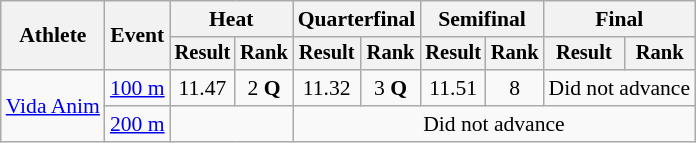<table class=wikitable style="font-size:90%">
<tr>
<th rowspan="2">Athlete</th>
<th rowspan="2">Event</th>
<th colspan="2">Heat</th>
<th colspan="2">Quarterfinal</th>
<th colspan="2">Semifinal</th>
<th colspan="2">Final</th>
</tr>
<tr style="font-size:95%">
<th>Result</th>
<th>Rank</th>
<th>Result</th>
<th>Rank</th>
<th>Result</th>
<th>Rank</th>
<th>Result</th>
<th>Rank</th>
</tr>
<tr align=center>
<td align=left rowspan="2"><a href='#'>Vida Anim</a></td>
<td align=left><a href='#'>100 m</a></td>
<td>11.47</td>
<td>2 <strong>Q</strong></td>
<td>11.32</td>
<td>3 <strong>Q</strong></td>
<td>11.51</td>
<td>8</td>
<td colspan=2>Did not advance</td>
</tr>
<tr align=center>
<td align=left><a href='#'>200 m</a></td>
<td colspan=2></td>
<td colspan=6>Did not advance</td>
</tr>
</table>
